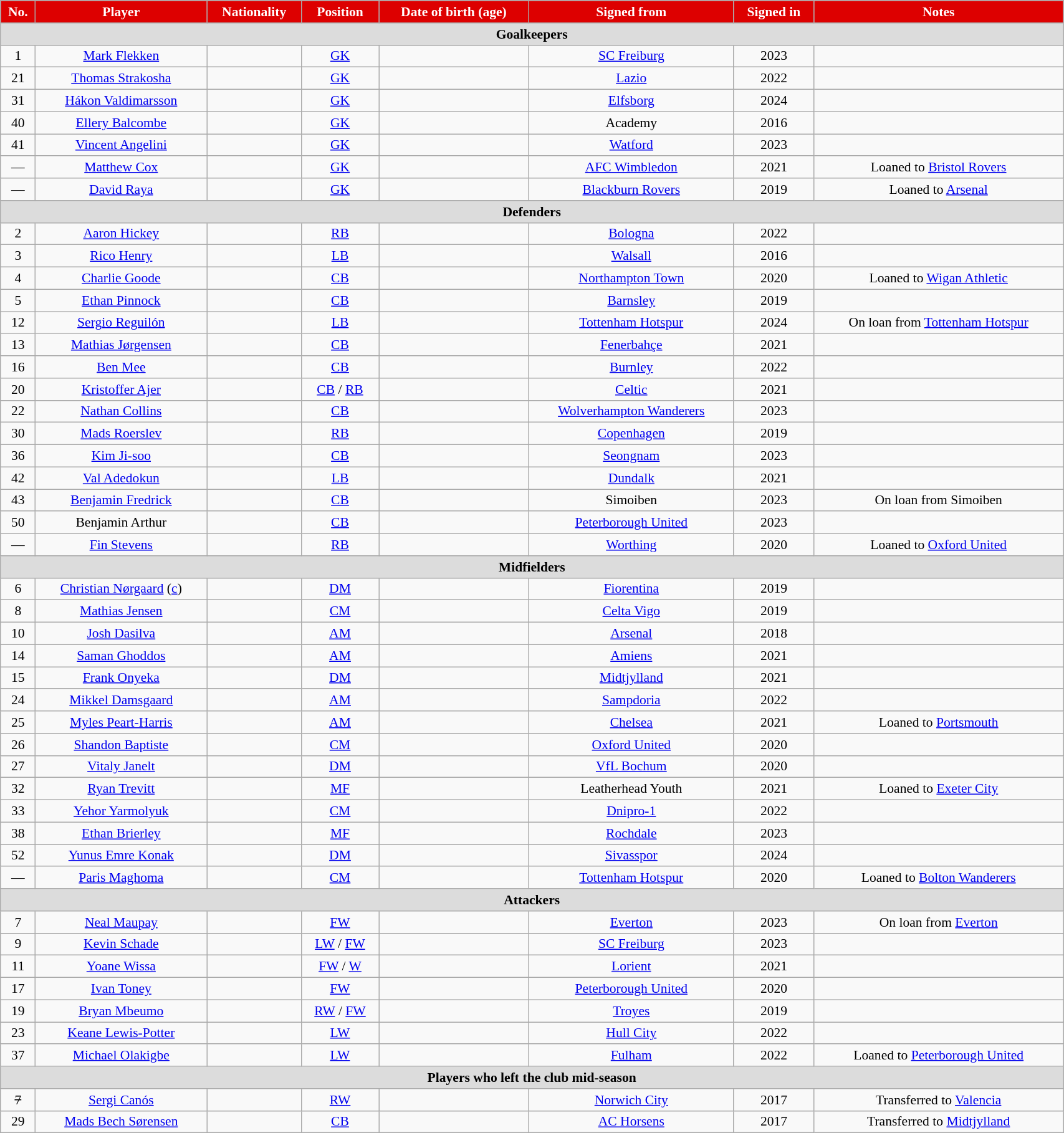<table class="wikitable" style="text-align:center; font-size:90%; width:90%;">
<tr>
<th style="background:#d00; color:white;">No.</th>
<th style="background:#d00; color:white;">Player</th>
<th style="background:#d00; color:white;">Nationality</th>
<th style="background:#d00; color:white;">Position</th>
<th style="background:#d00; color:white;">Date of birth (age)</th>
<th style="background:#d00; color:white;">Signed from</th>
<th style="background:#d00; color:white;">Signed in</th>
<th style="background:#d00; color:white;">Notes</th>
</tr>
<tr>
<th colspan="8" scope="row" style="background:#dcdcdc;">Goalkeepers</th>
</tr>
<tr>
<td>1</td>
<td><a href='#'>Mark Flekken</a></td>
<td></td>
<td><a href='#'>GK</a></td>
<td></td>
<td><a href='#'>SC Freiburg</a></td>
<td>2023</td>
<td></td>
</tr>
<tr>
<td>21</td>
<td><a href='#'>Thomas Strakosha</a></td>
<td></td>
<td><a href='#'>GK</a></td>
<td></td>
<td><a href='#'>Lazio</a></td>
<td>2022</td>
<td></td>
</tr>
<tr>
<td>31</td>
<td><a href='#'>Hákon Valdimarsson</a></td>
<td></td>
<td><a href='#'>GK</a></td>
<td></td>
<td><a href='#'>Elfsborg</a></td>
<td>2024</td>
<td></td>
</tr>
<tr>
<td>40</td>
<td><a href='#'>Ellery Balcombe</a></td>
<td></td>
<td><a href='#'>GK</a></td>
<td></td>
<td>Academy</td>
<td>2016</td>
<td></td>
</tr>
<tr>
<td>41</td>
<td><a href='#'>Vincent Angelini</a></td>
<td></td>
<td><a href='#'>GK</a></td>
<td></td>
<td><a href='#'>Watford</a></td>
<td>2023</td>
<td></td>
</tr>
<tr>
<td>—</td>
<td><a href='#'>Matthew Cox</a></td>
<td></td>
<td><a href='#'>GK</a></td>
<td></td>
<td><a href='#'>AFC Wimbledon</a></td>
<td>2021</td>
<td>Loaned to <a href='#'>Bristol Rovers</a></td>
</tr>
<tr>
<td>―</td>
<td><a href='#'>David Raya</a></td>
<td></td>
<td><a href='#'>GK</a></td>
<td></td>
<td><a href='#'>Blackburn Rovers</a></td>
<td>2019</td>
<td>Loaned to <a href='#'>Arsenal</a></td>
</tr>
<tr>
<th colspan="8" scope="row" style="background:#dcdcdc;">Defenders</th>
</tr>
<tr>
<td>2</td>
<td><a href='#'>Aaron Hickey</a></td>
<td></td>
<td><a href='#'>RB</a></td>
<td></td>
<td><a href='#'>Bologna</a></td>
<td>2022</td>
<td></td>
</tr>
<tr>
<td>3</td>
<td><a href='#'>Rico Henry</a></td>
<td></td>
<td><a href='#'>LB</a></td>
<td></td>
<td><a href='#'>Walsall</a></td>
<td>2016</td>
<td></td>
</tr>
<tr>
<td>4</td>
<td><a href='#'>Charlie Goode</a></td>
<td></td>
<td><a href='#'>CB</a></td>
<td></td>
<td><a href='#'>Northampton Town</a></td>
<td>2020</td>
<td>Loaned to <a href='#'>Wigan Athletic</a></td>
</tr>
<tr>
<td>5</td>
<td><a href='#'>Ethan Pinnock</a></td>
<td></td>
<td><a href='#'>CB</a></td>
<td></td>
<td><a href='#'>Barnsley</a></td>
<td>2019</td>
<td></td>
</tr>
<tr>
<td>12</td>
<td><a href='#'>Sergio Reguilón</a></td>
<td></td>
<td><a href='#'>LB</a></td>
<td></td>
<td><a href='#'>Tottenham Hotspur</a></td>
<td>2024</td>
<td>On loan from <a href='#'>Tottenham Hotspur</a></td>
</tr>
<tr>
<td>13</td>
<td><a href='#'>Mathias Jørgensen</a></td>
<td></td>
<td><a href='#'>CB</a></td>
<td></td>
<td><a href='#'>Fenerbahçe</a></td>
<td>2021</td>
<td></td>
</tr>
<tr>
<td>16</td>
<td><a href='#'>Ben Mee</a></td>
<td></td>
<td><a href='#'>CB</a></td>
<td></td>
<td><a href='#'>Burnley</a></td>
<td>2022</td>
<td></td>
</tr>
<tr>
<td>20</td>
<td><a href='#'>Kristoffer Ajer</a></td>
<td></td>
<td><a href='#'>CB</a> / <a href='#'>RB</a></td>
<td></td>
<td><a href='#'>Celtic</a></td>
<td>2021</td>
<td></td>
</tr>
<tr>
<td>22</td>
<td><a href='#'>Nathan Collins</a></td>
<td></td>
<td><a href='#'>CB</a></td>
<td></td>
<td><a href='#'>Wolverhampton Wanderers</a></td>
<td>2023</td>
<td></td>
</tr>
<tr>
<td>30</td>
<td><a href='#'>Mads Roerslev</a></td>
<td></td>
<td><a href='#'>RB</a></td>
<td></td>
<td><a href='#'>Copenhagen</a></td>
<td>2019</td>
<td></td>
</tr>
<tr>
<td>36</td>
<td><a href='#'>Kim Ji-soo</a></td>
<td></td>
<td><a href='#'>CB</a></td>
<td></td>
<td><a href='#'>Seongnam</a></td>
<td>2023</td>
<td></td>
</tr>
<tr>
<td>42</td>
<td><a href='#'>Val Adedokun</a></td>
<td></td>
<td><a href='#'>LB</a></td>
<td></td>
<td><a href='#'>Dundalk</a></td>
<td>2021</td>
<td></td>
</tr>
<tr>
<td>43</td>
<td><a href='#'>Benjamin Fredrick</a></td>
<td></td>
<td><a href='#'>CB</a></td>
<td></td>
<td>Simoiben</td>
<td>2023</td>
<td>On loan from Simoiben</td>
</tr>
<tr>
<td>50</td>
<td>Benjamin Arthur</td>
<td></td>
<td><a href='#'>CB</a></td>
<td></td>
<td><a href='#'>Peterborough United</a></td>
<td>2023</td>
<td></td>
</tr>
<tr>
<td>―</td>
<td><a href='#'>Fin Stevens</a></td>
<td></td>
<td><a href='#'>RB</a></td>
<td></td>
<td><a href='#'>Worthing</a></td>
<td>2020</td>
<td>Loaned to <a href='#'>Oxford United</a></td>
</tr>
<tr>
<th colspan="8" scope="row" style="background:#dcdcdc;">Midfielders</th>
</tr>
<tr>
<td>6</td>
<td><a href='#'>Christian Nørgaard</a> (<a href='#'>c</a>)</td>
<td></td>
<td><a href='#'>DM</a></td>
<td></td>
<td><a href='#'>Fiorentina</a></td>
<td>2019</td>
<td></td>
</tr>
<tr>
<td>8</td>
<td><a href='#'>Mathias Jensen</a></td>
<td></td>
<td><a href='#'>CM</a></td>
<td></td>
<td><a href='#'>Celta Vigo</a></td>
<td>2019</td>
<td></td>
</tr>
<tr>
<td>10</td>
<td><a href='#'>Josh Dasilva</a></td>
<td></td>
<td><a href='#'>AM</a></td>
<td></td>
<td><a href='#'>Arsenal</a></td>
<td>2018</td>
<td></td>
</tr>
<tr>
<td>14</td>
<td><a href='#'>Saman Ghoddos</a></td>
<td></td>
<td><a href='#'>AM</a></td>
<td></td>
<td><a href='#'>Amiens</a></td>
<td>2021</td>
<td></td>
</tr>
<tr>
<td>15</td>
<td><a href='#'>Frank Onyeka</a></td>
<td></td>
<td><a href='#'>DM</a></td>
<td></td>
<td><a href='#'>Midtjylland</a></td>
<td>2021</td>
<td></td>
</tr>
<tr>
<td>24</td>
<td><a href='#'>Mikkel Damsgaard</a></td>
<td></td>
<td><a href='#'>AM</a></td>
<td></td>
<td><a href='#'>Sampdoria</a></td>
<td>2022</td>
<td></td>
</tr>
<tr>
<td>25</td>
<td><a href='#'>Myles Peart-Harris</a></td>
<td></td>
<td><a href='#'>AM</a></td>
<td></td>
<td><a href='#'>Chelsea</a></td>
<td>2021</td>
<td>Loaned to <a href='#'>Portsmouth</a></td>
</tr>
<tr>
<td>26</td>
<td><a href='#'>Shandon Baptiste</a></td>
<td></td>
<td><a href='#'>CM</a></td>
<td></td>
<td><a href='#'>Oxford United</a></td>
<td>2020</td>
<td></td>
</tr>
<tr>
<td>27</td>
<td><a href='#'>Vitaly Janelt</a></td>
<td></td>
<td><a href='#'>DM</a></td>
<td></td>
<td><a href='#'>VfL Bochum</a></td>
<td>2020</td>
<td></td>
</tr>
<tr>
<td>32</td>
<td><a href='#'>Ryan Trevitt</a></td>
<td></td>
<td><a href='#'>MF</a></td>
<td></td>
<td>Leatherhead Youth</td>
<td>2021</td>
<td>Loaned to <a href='#'>Exeter City</a></td>
</tr>
<tr>
<td>33</td>
<td><a href='#'>Yehor Yarmolyuk</a></td>
<td></td>
<td><a href='#'>CM</a></td>
<td></td>
<td><a href='#'>Dnipro-1</a></td>
<td>2022</td>
<td></td>
</tr>
<tr>
<td>38</td>
<td><a href='#'>Ethan Brierley</a></td>
<td></td>
<td><a href='#'>MF</a></td>
<td></td>
<td><a href='#'>Rochdale</a></td>
<td>2023</td>
<td></td>
</tr>
<tr>
<td>52</td>
<td><a href='#'>Yunus Emre Konak</a></td>
<td></td>
<td><a href='#'>DM</a></td>
<td></td>
<td><a href='#'>Sivasspor</a></td>
<td>2024</td>
<td></td>
</tr>
<tr>
<td>―</td>
<td><a href='#'>Paris Maghoma</a></td>
<td></td>
<td><a href='#'>CM</a></td>
<td></td>
<td><a href='#'>Tottenham Hotspur</a></td>
<td>2020</td>
<td>Loaned to <a href='#'>Bolton Wanderers</a></td>
</tr>
<tr>
<th colspan="8" scope="row" style="background:#dcdcdc;">Attackers</th>
</tr>
<tr>
<td>7</td>
<td><a href='#'>Neal Maupay</a></td>
<td></td>
<td><a href='#'>FW</a></td>
<td></td>
<td><a href='#'>Everton</a></td>
<td>2023</td>
<td>On loan from <a href='#'>Everton</a></td>
</tr>
<tr>
<td>9</td>
<td><a href='#'>Kevin Schade</a></td>
<td></td>
<td><a href='#'>LW</a> / <a href='#'>FW</a></td>
<td></td>
<td><a href='#'>SC Freiburg</a></td>
<td>2023</td>
<td></td>
</tr>
<tr>
<td>11</td>
<td><a href='#'>Yoane Wissa</a></td>
<td></td>
<td><a href='#'>FW</a> / <a href='#'>W</a></td>
<td></td>
<td><a href='#'>Lorient</a></td>
<td>2021</td>
<td></td>
</tr>
<tr>
<td>17</td>
<td><a href='#'>Ivan Toney</a></td>
<td></td>
<td><a href='#'>FW</a></td>
<td></td>
<td><a href='#'>Peterborough United</a></td>
<td>2020</td>
<td></td>
</tr>
<tr>
<td>19</td>
<td><a href='#'>Bryan Mbeumo</a></td>
<td></td>
<td><a href='#'>RW</a> / <a href='#'>FW</a></td>
<td></td>
<td><a href='#'>Troyes</a></td>
<td>2019</td>
<td></td>
</tr>
<tr>
<td>23</td>
<td><a href='#'>Keane Lewis-Potter</a></td>
<td></td>
<td><a href='#'>LW</a></td>
<td></td>
<td><a href='#'>Hull City</a></td>
<td>2022</td>
<td></td>
</tr>
<tr>
<td>37</td>
<td><a href='#'>Michael Olakigbe</a></td>
<td></td>
<td><a href='#'>LW</a></td>
<td></td>
<td><a href='#'>Fulham</a></td>
<td>2022</td>
<td>Loaned to <a href='#'>Peterborough United</a></td>
</tr>
<tr>
<th colspan="8" scope="row" style="background:#dcdcdc;">Players who left the club mid-season</th>
</tr>
<tr>
<td><s>7</s></td>
<td><a href='#'>Sergi Canós</a></td>
<td></td>
<td><a href='#'>RW</a></td>
<td></td>
<td><a href='#'>Norwich City</a></td>
<td>2017</td>
<td>Transferred to <a href='#'>Valencia</a></td>
</tr>
<tr>
<td>29</td>
<td><a href='#'>Mads Bech Sørensen</a></td>
<td></td>
<td><a href='#'>CB</a></td>
<td></td>
<td><a href='#'>AC Horsens</a></td>
<td>2017</td>
<td>Transferred to <a href='#'>Midtjylland</a></td>
</tr>
</table>
